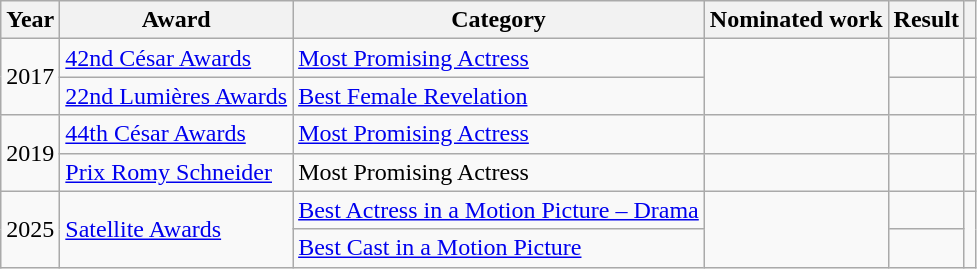<table class="wikitable">
<tr>
<th>Year</th>
<th>Award</th>
<th>Category</th>
<th>Nominated work</th>
<th>Result</th>
<th></th>
</tr>
<tr>
<td rowspan=2>2017</td>
<td><a href='#'>42nd César Awards</a></td>
<td><a href='#'>Most Promising Actress</a></td>
<td rowspan=2></td>
<td></td>
<td></td>
</tr>
<tr>
<td><a href='#'>22nd Lumières Awards</a></td>
<td><a href='#'>Best Female Revelation</a></td>
<td></td>
<td></td>
</tr>
<tr>
<td rowspan=2>2019</td>
<td><a href='#'>44th César Awards</a></td>
<td><a href='#'>Most Promising Actress</a></td>
<td></td>
<td></td>
<td></td>
</tr>
<tr>
<td><a href='#'>Prix Romy Schneider</a></td>
<td>Most Promising Actress</td>
<td></td>
<td></td>
<td></td>
</tr>
<tr>
<td rowspan=2>2025</td>
<td rowspan=2><a href='#'>Satellite Awards</a></td>
<td><a href='#'>Best Actress in a Motion Picture – Drama</a></td>
<td rowspan=2></td>
<td></td>
<td rowspan=2></td>
</tr>
<tr>
<td><a href='#'>Best Cast in a Motion Picture</a></td>
<td></td>
</tr>
</table>
